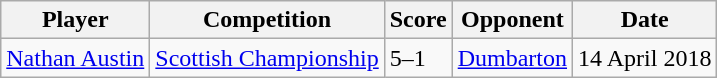<table class="wikitable">
<tr>
<th>Player</th>
<th>Competition</th>
<th>Score</th>
<th>Opponent</th>
<th>Date</th>
</tr>
<tr>
<td> <a href='#'>Nathan Austin</a></td>
<td><a href='#'>Scottish Championship</a></td>
<td>5–1</td>
<td><a href='#'>Dumbarton</a></td>
<td>14 April 2018</td>
</tr>
</table>
